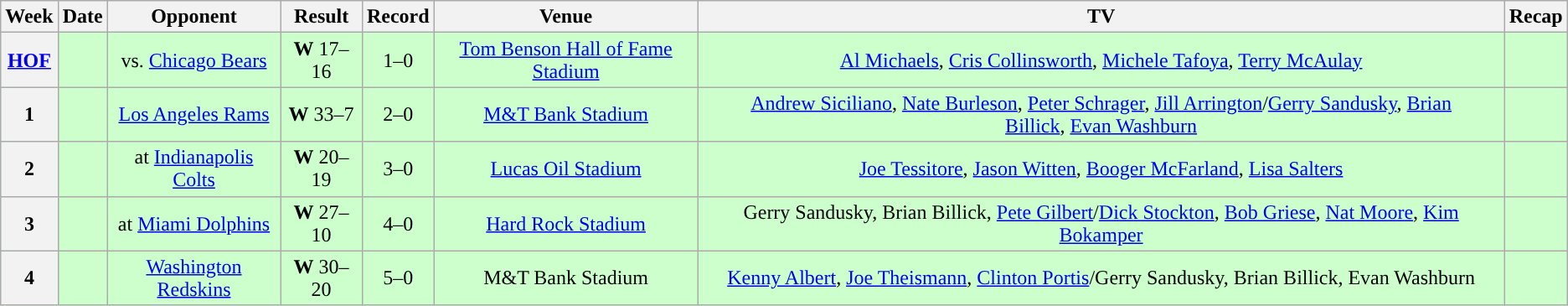<table class="wikitable" style="text-align:center">
<tr>
<th>Week</th>
<th>Date</th>
<th>Opponent</th>
<th>Result</th>
<th>Record</th>
<th>Venue</th>
<th>TV</th>
<th>Recap</th>
</tr>
<tr style="background:#cfc">
<th><a href='#'>HOF</a></th>
<td></td>
<td>vs. <a href='#'>Chicago Bears</a></td>
<td><strong>W</strong> 17–16</td>
<td>1–0</td>
<td><a href='#'>Tom Benson Hall of Fame Stadium</a> </td>
<td><a href='#'>Al Michaels</a>, <a href='#'>Cris Collinsworth</a>, <a href='#'>Michele Tafoya</a>, <a href='#'>Terry McAulay</a></td>
<td></td>
</tr>
<tr style="background:#cfc">
<th>1</th>
<td></td>
<td><a href='#'>Los Angeles Rams</a></td>
<td><strong>W</strong> 33–7</td>
<td>2–0</td>
<td><a href='#'>M&T Bank Stadium</a></td>
<td><a href='#'>Andrew Siciliano</a>, <a href='#'>Nate Burleson</a>, <a href='#'>Peter Schrager</a>, <a href='#'>Jill Arrington</a>/<a href='#'>Gerry Sandusky</a>, <a href='#'>Brian Billick</a>, <a href='#'>Evan Washburn</a></td>
<td></td>
</tr>
<tr style="background:#cfc">
<th>2</th>
<td></td>
<td>at <a href='#'>Indianapolis Colts</a></td>
<td><strong>W</strong> 20–19</td>
<td>3–0</td>
<td><a href='#'>Lucas Oil Stadium</a></td>
<td><a href='#'>Joe Tessitore</a>, <a href='#'>Jason Witten</a>, <a href='#'>Booger McFarland</a>, <a href='#'>Lisa Salters</a></td>
<td></td>
</tr>
<tr style="background:#cfc">
<th>3</th>
<td></td>
<td>at <a href='#'>Miami Dolphins</a></td>
<td><strong>W</strong> 27–10</td>
<td>4–0</td>
<td><a href='#'>Hard Rock Stadium</a></td>
<td>Gerry Sandusky, Brian Billick, <a href='#'>Pete Gilbert</a>/<a href='#'>Dick Stockton</a>, <a href='#'>Bob Griese</a>, <a href='#'>Nat Moore</a>, <a href='#'>Kim Bokamper</a></td>
<td></td>
</tr>
<tr style="background:#cfc">
<th>4</th>
<td></td>
<td><a href='#'>Washington Redskins</a></td>
<td><strong>W</strong> 30–20</td>
<td>5–0</td>
<td>M&T Bank Stadium</td>
<td><a href='#'>Kenny Albert</a>, <a href='#'>Joe Theismann</a>, <a href='#'>Clinton Portis</a>/Gerry Sandusky, Brian Billick, Evan Washburn</td>
<td></td>
</tr>
</table>
